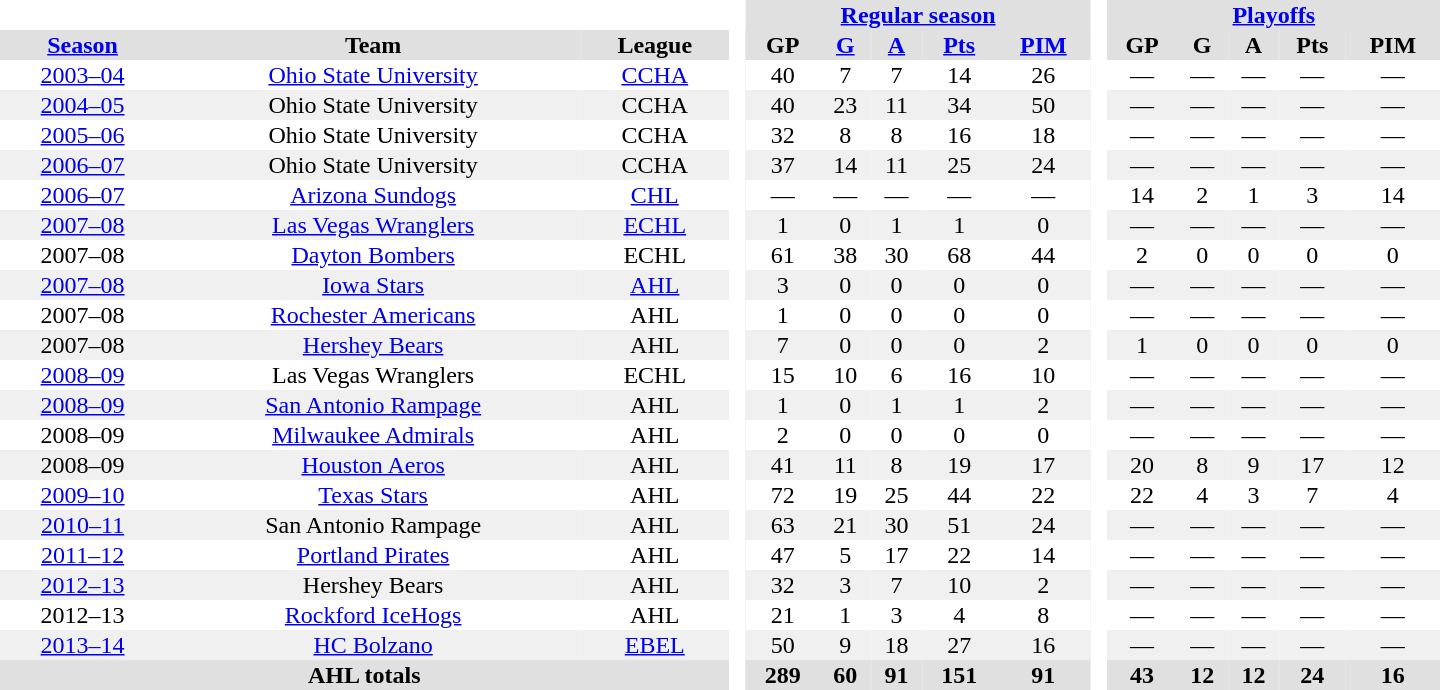<table border="0" cellpadding="1" cellspacing="0" ID="Table3" style="text-align:center; width:60em">
<tr bgcolor="#e0e0e0">
<th colspan="3" bgcolor="#ffffff"> </th>
<th rowspan="99" bgcolor="#ffffff"> </th>
<th colspan="5"><a href='#'>Regular season</a></th>
<th rowspan="99" bgcolor="#ffffff"> </th>
<th colspan="5"><a href='#'>Playoffs</a></th>
</tr>
<tr bgcolor="#e0e0e0">
<th><a href='#'>Season</a></th>
<th>Team</th>
<th>League</th>
<th>GP</th>
<th><a href='#'>G</a></th>
<th><a href='#'>A</a></th>
<th><a href='#'>Pts</a></th>
<th><a href='#'>PIM</a></th>
<th>GP</th>
<th>G</th>
<th>A</th>
<th>Pts</th>
<th>PIM</th>
</tr>
<tr>
<td><a href='#'>2003–04</a></td>
<td><a href='#'>Ohio State University</a></td>
<td><a href='#'>CCHA</a></td>
<td>40</td>
<td>7</td>
<td>7</td>
<td>14</td>
<td>26</td>
<td>—</td>
<td>—</td>
<td>—</td>
<td>—</td>
<td>—</td>
</tr>
<tr bgcolor="#f0f0f0">
<td><a href='#'>2004–05</a></td>
<td>Ohio State University</td>
<td>CCHA</td>
<td>40</td>
<td>23</td>
<td>11</td>
<td>34</td>
<td>50</td>
<td>—</td>
<td>—</td>
<td>—</td>
<td>—</td>
<td>—</td>
</tr>
<tr>
<td><a href='#'>2005–06</a></td>
<td>Ohio State University</td>
<td>CCHA</td>
<td>32</td>
<td>8</td>
<td>8</td>
<td>16</td>
<td>18</td>
<td>—</td>
<td>—</td>
<td>—</td>
<td>—</td>
<td>—</td>
</tr>
<tr bgcolor="#f0f0f0">
<td><a href='#'>2006–07</a></td>
<td>Ohio State University</td>
<td>CCHA</td>
<td>37</td>
<td>14</td>
<td>11</td>
<td>25</td>
<td>24</td>
<td>—</td>
<td>—</td>
<td>—</td>
<td>—</td>
<td>—</td>
</tr>
<tr>
<td><a href='#'>2006–07</a></td>
<td><a href='#'>Arizona Sundogs</a></td>
<td><a href='#'>CHL</a></td>
<td>—</td>
<td>—</td>
<td>—</td>
<td>—</td>
<td>—</td>
<td>14</td>
<td>2</td>
<td>1</td>
<td>3</td>
<td>14</td>
</tr>
<tr bgcolor="#f0f0f0">
<td><a href='#'>2007–08</a></td>
<td><a href='#'>Las Vegas Wranglers</a></td>
<td><a href='#'>ECHL</a></td>
<td>1</td>
<td>0</td>
<td>1</td>
<td>1</td>
<td>0</td>
<td>—</td>
<td>—</td>
<td>—</td>
<td>—</td>
<td>—</td>
</tr>
<tr>
<td>2007–08</td>
<td><a href='#'>Dayton Bombers</a></td>
<td>ECHL</td>
<td>61</td>
<td>38</td>
<td>30</td>
<td>68</td>
<td>44</td>
<td>2</td>
<td>0</td>
<td>0</td>
<td>0</td>
<td>0</td>
</tr>
<tr bgcolor="#f0f0f0">
<td><a href='#'>2007–08</a></td>
<td><a href='#'>Iowa Stars</a></td>
<td><a href='#'>AHL</a></td>
<td>3</td>
<td>0</td>
<td>0</td>
<td>0</td>
<td>0</td>
<td>—</td>
<td>—</td>
<td>—</td>
<td>—</td>
<td>—</td>
</tr>
<tr>
<td>2007–08</td>
<td><a href='#'>Rochester Americans</a></td>
<td>AHL</td>
<td>1</td>
<td>0</td>
<td>0</td>
<td>0</td>
<td>0</td>
<td>—</td>
<td>—</td>
<td>—</td>
<td>—</td>
<td>—</td>
</tr>
<tr bgcolor="#f0f0f0">
<td>2007–08</td>
<td><a href='#'>Hershey Bears</a></td>
<td>AHL</td>
<td>7</td>
<td>0</td>
<td>0</td>
<td>0</td>
<td>2</td>
<td>1</td>
<td>0</td>
<td>0</td>
<td>0</td>
<td>0</td>
</tr>
<tr>
<td><a href='#'>2008–09</a></td>
<td>Las Vegas Wranglers</td>
<td>ECHL</td>
<td>15</td>
<td>10</td>
<td>6</td>
<td>16</td>
<td>10</td>
<td>—</td>
<td>—</td>
<td>—</td>
<td>—</td>
<td>—</td>
</tr>
<tr bgcolor="#f0f0f0">
<td><a href='#'>2008–09</a></td>
<td><a href='#'>San Antonio Rampage</a></td>
<td>AHL</td>
<td>1</td>
<td>0</td>
<td>1</td>
<td>1</td>
<td>2</td>
<td>—</td>
<td>—</td>
<td>—</td>
<td>—</td>
<td>—</td>
</tr>
<tr>
<td>2008–09</td>
<td><a href='#'>Milwaukee Admirals</a></td>
<td>AHL</td>
<td>2</td>
<td>0</td>
<td>0</td>
<td>0</td>
<td>0</td>
<td>—</td>
<td>—</td>
<td>—</td>
<td>—</td>
<td>—</td>
</tr>
<tr bgcolor="#f0f0f0">
<td>2008–09</td>
<td><a href='#'>Houston Aeros</a></td>
<td>AHL</td>
<td>41</td>
<td>11</td>
<td>8</td>
<td>19</td>
<td>17</td>
<td>20</td>
<td>8</td>
<td>9</td>
<td>17</td>
<td>12</td>
</tr>
<tr>
<td><a href='#'>2009–10</a></td>
<td><a href='#'>Texas Stars</a></td>
<td>AHL</td>
<td>72</td>
<td>19</td>
<td>25</td>
<td>44</td>
<td>22</td>
<td>22</td>
<td>4</td>
<td>3</td>
<td>7</td>
<td>4</td>
</tr>
<tr bgcolor="#f0f0f0">
<td><a href='#'>2010–11</a></td>
<td>San Antonio Rampage</td>
<td>AHL</td>
<td>63</td>
<td>21</td>
<td>30</td>
<td>51</td>
<td>24</td>
<td>—</td>
<td>—</td>
<td>—</td>
<td>—</td>
<td>—</td>
</tr>
<tr>
<td><a href='#'>2011–12</a></td>
<td><a href='#'>Portland Pirates</a></td>
<td>AHL</td>
<td>47</td>
<td>5</td>
<td>17</td>
<td>22</td>
<td>14</td>
<td>—</td>
<td>—</td>
<td>—</td>
<td>—</td>
<td>—</td>
</tr>
<tr bgcolor="#f0f0f0">
<td><a href='#'>2012–13</a></td>
<td>Hershey Bears</td>
<td>AHL</td>
<td>32</td>
<td>3</td>
<td>7</td>
<td>10</td>
<td>2</td>
<td>—</td>
<td>—</td>
<td>—</td>
<td>—</td>
<td>—</td>
</tr>
<tr>
<td>2012–13</td>
<td><a href='#'>Rockford IceHogs</a></td>
<td>AHL</td>
<td>21</td>
<td>1</td>
<td>3</td>
<td>4</td>
<td>8</td>
<td>—</td>
<td>—</td>
<td>—</td>
<td>—</td>
<td>—</td>
</tr>
<tr bgcolor="#f0f0f0">
<td><a href='#'>2013–14</a></td>
<td><a href='#'>HC Bolzano</a></td>
<td><a href='#'>EBEL</a></td>
<td>50</td>
<td>9</td>
<td>18</td>
<td>27</td>
<td>16</td>
<td>—</td>
<td>—</td>
<td>—</td>
<td>—</td>
<td>—</td>
</tr>
<tr bgcolor="#e0e0e0">
<th colspan="3">AHL totals</th>
<th>289</th>
<th>60</th>
<th>91</th>
<th>151</th>
<th>91</th>
<th>43</th>
<th>12</th>
<th>12</th>
<th>24</th>
<th>16</th>
</tr>
</table>
